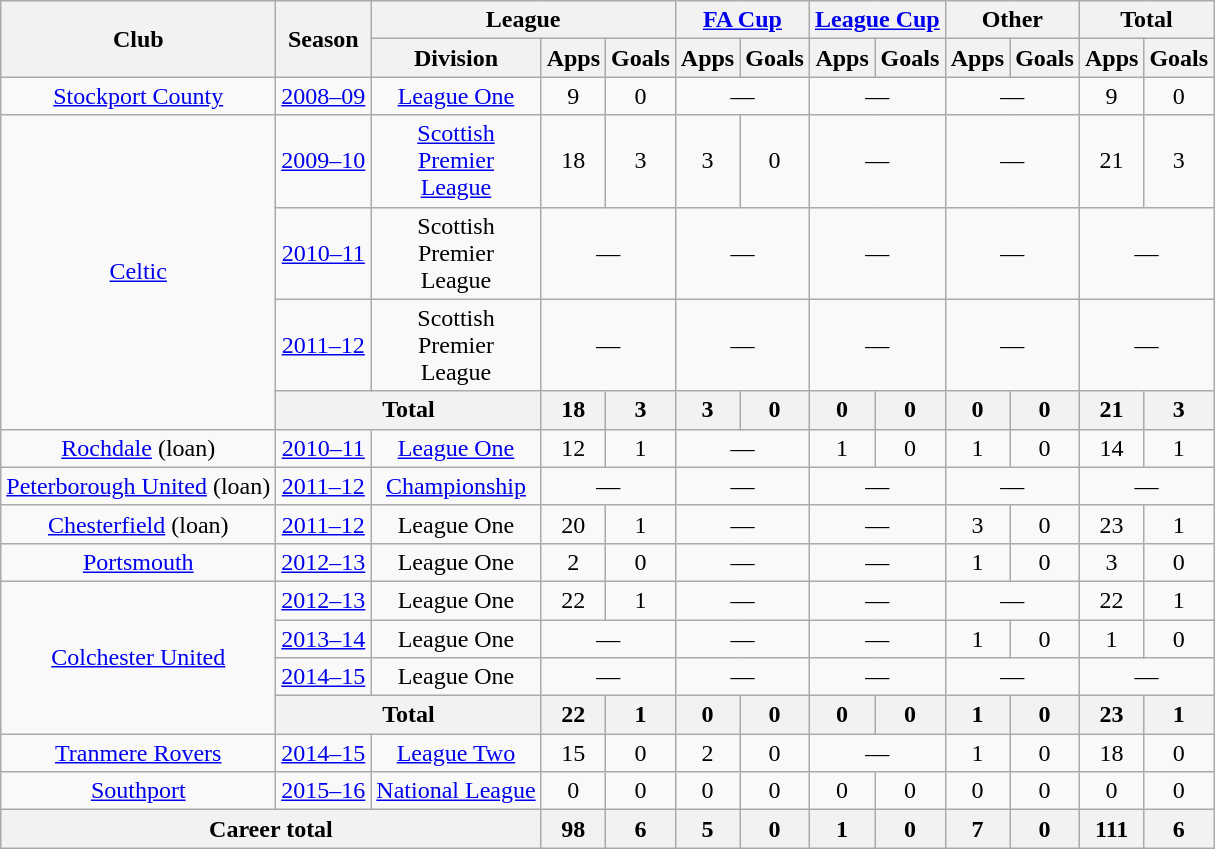<table class="wikitable" style="text-align: center;">
<tr>
<th rowspan="2">Club</th>
<th rowspan="2">Season</th>
<th colspan="3">League</th>
<th colspan="2"><a href='#'>FA Cup</a></th>
<th colspan="2"><a href='#'>League Cup</a></th>
<th colspan="2">Other</th>
<th colspan="2">Total</th>
</tr>
<tr>
<th>Division</th>
<th>Apps</th>
<th>Goals</th>
<th>Apps</th>
<th>Goals</th>
<th>Apps</th>
<th>Goals</th>
<th>Apps</th>
<th>Goals</th>
<th>Apps</th>
<th>Goals</th>
</tr>
<tr>
<td><a href='#'>Stockport County</a></td>
<td><a href='#'>2008–09</a></td>
<td><a href='#'>League One</a></td>
<td>9</td>
<td>0</td>
<td colspan="2">—</td>
<td colspan="2">—</td>
<td colspan="2">—</td>
<td>9</td>
<td>0</td>
</tr>
<tr>
<td rowspan="4"><a href='#'>Celtic</a></td>
<td><a href='#'>2009–10</a></td>
<td><a href='#'>Scottish<br>Premier<br>League</a></td>
<td>18</td>
<td>3</td>
<td>3</td>
<td>0</td>
<td colspan="2">—</td>
<td colspan="2">—</td>
<td>21</td>
<td>3</td>
</tr>
<tr>
<td><a href='#'>2010–11</a></td>
<td>Scottish<br>Premier<br>League</td>
<td colspan="2">—</td>
<td colspan="2">—</td>
<td colspan="2">—</td>
<td colspan="2">—</td>
<td colspan="2">—</td>
</tr>
<tr>
<td><a href='#'>2011–12</a></td>
<td>Scottish<br>Premier<br>League</td>
<td colspan="2">—</td>
<td colspan="2">—</td>
<td colspan="2">—</td>
<td colspan="2">—</td>
<td colspan="2">—</td>
</tr>
<tr>
<th colspan="2">Total</th>
<th>18</th>
<th>3</th>
<th>3</th>
<th>0</th>
<th>0</th>
<th>0</th>
<th>0</th>
<th>0</th>
<th>21</th>
<th>3</th>
</tr>
<tr>
<td><a href='#'>Rochdale</a> (loan)</td>
<td><a href='#'>2010–11</a></td>
<td><a href='#'>League One</a></td>
<td>12</td>
<td>1</td>
<td colspan="2">—</td>
<td>1</td>
<td>0</td>
<td>1</td>
<td>0</td>
<td>14</td>
<td>1</td>
</tr>
<tr>
<td><a href='#'>Peterborough United</a> (loan)</td>
<td><a href='#'>2011–12</a></td>
<td><a href='#'>Championship</a></td>
<td colspan="2">—</td>
<td colspan="2">—</td>
<td colspan="2">—</td>
<td colspan="2">—</td>
<td colspan="2">—</td>
</tr>
<tr>
<td><a href='#'>Chesterfield</a> (loan)</td>
<td><a href='#'>2011–12</a></td>
<td>League One</td>
<td>20</td>
<td>1</td>
<td colspan="2">—</td>
<td colspan="2">—</td>
<td>3</td>
<td>0</td>
<td>23</td>
<td>1</td>
</tr>
<tr>
<td><a href='#'>Portsmouth</a></td>
<td><a href='#'>2012–13</a></td>
<td>League One</td>
<td>2</td>
<td>0</td>
<td colspan="2">—</td>
<td colspan="2">—</td>
<td>1</td>
<td>0</td>
<td>3</td>
<td>0</td>
</tr>
<tr>
<td rowspan="4"><a href='#'>Colchester United</a></td>
<td><a href='#'>2012–13</a></td>
<td>League One</td>
<td>22</td>
<td>1</td>
<td colspan="2">—</td>
<td colspan="2">—</td>
<td colspan="2">—</td>
<td>22</td>
<td>1</td>
</tr>
<tr>
<td><a href='#'>2013–14</a></td>
<td>League One</td>
<td colspan="2">—</td>
<td colspan="2">—</td>
<td colspan="2">—</td>
<td>1</td>
<td>0</td>
<td>1</td>
<td>0</td>
</tr>
<tr>
<td><a href='#'>2014–15</a></td>
<td>League One</td>
<td colspan="2">—</td>
<td colspan="2">—</td>
<td colspan="2">—</td>
<td colspan="2">—</td>
<td colspan="2">—</td>
</tr>
<tr>
<th colspan="2">Total</th>
<th>22</th>
<th>1</th>
<th>0</th>
<th>0</th>
<th>0</th>
<th>0</th>
<th>1</th>
<th>0</th>
<th>23</th>
<th>1</th>
</tr>
<tr>
<td><a href='#'>Tranmere Rovers</a></td>
<td><a href='#'>2014–15</a></td>
<td><a href='#'>League Two</a></td>
<td>15</td>
<td>0</td>
<td>2</td>
<td>0</td>
<td colspan="2">—</td>
<td>1</td>
<td>0</td>
<td>18</td>
<td>0</td>
</tr>
<tr>
<td><a href='#'>Southport</a></td>
<td><a href='#'>2015–16</a></td>
<td><a href='#'>National League</a></td>
<td>0</td>
<td>0</td>
<td>0</td>
<td>0</td>
<td>0</td>
<td>0</td>
<td>0</td>
<td>0</td>
<td>0</td>
<td>0</td>
</tr>
<tr>
<th colspan="3">Career total</th>
<th>98</th>
<th>6</th>
<th>5</th>
<th>0</th>
<th>1</th>
<th>0</th>
<th>7</th>
<th>0</th>
<th>111</th>
<th>6</th>
</tr>
</table>
